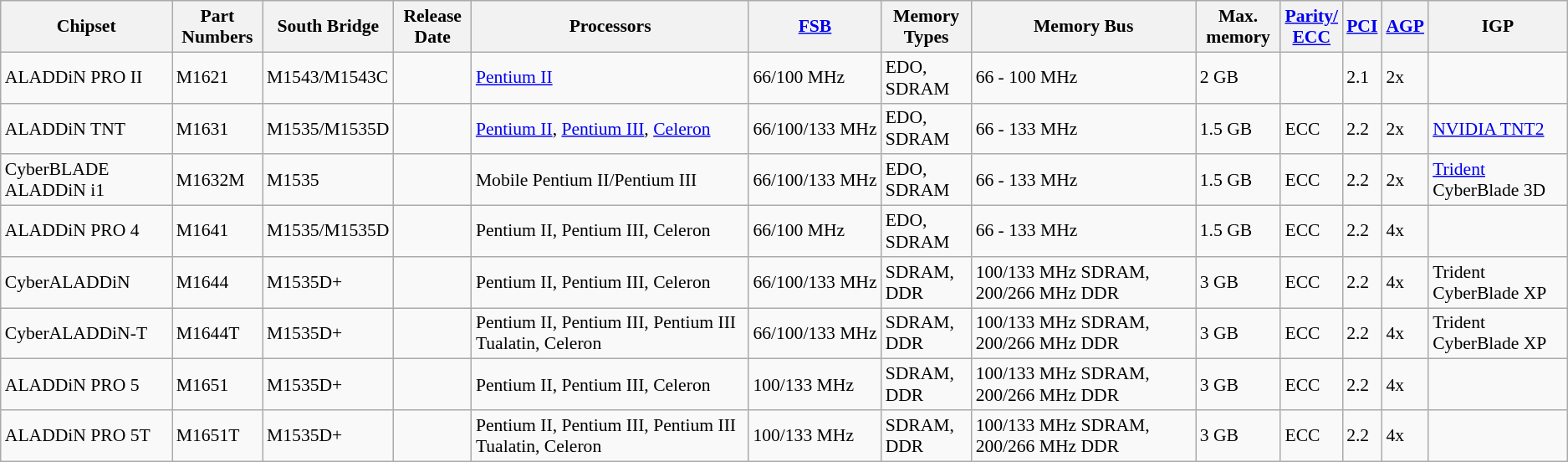<table class="wikitable" style="font-size: 90%;">
<tr>
<th>Chipset</th>
<th>Part Numbers</th>
<th>South Bridge</th>
<th>Release Date</th>
<th>Processors</th>
<th><a href='#'>FSB</a></th>
<th>Memory Types</th>
<th>Memory Bus</th>
<th>Max. memory</th>
<th><a href='#'>Parity/<br>ECC</a></th>
<th><a href='#'>PCI</a></th>
<th><a href='#'>AGP</a></th>
<th>IGP</th>
</tr>
<tr>
<td>ALADDiN PRO II</td>
<td>M1621</td>
<td>M1543/M1543C</td>
<td></td>
<td><a href='#'>Pentium II</a></td>
<td>66/100 MHz</td>
<td>EDO, SDRAM</td>
<td>66 - 100 MHz</td>
<td>2 GB</td>
<td></td>
<td>2.1</td>
<td>2x</td>
<td></td>
</tr>
<tr>
<td>ALADDiN TNT</td>
<td>M1631</td>
<td>M1535/M1535D</td>
<td></td>
<td><a href='#'>Pentium II</a>, <a href='#'>Pentium III</a>, <a href='#'>Celeron</a></td>
<td>66/100/133 MHz</td>
<td>EDO, SDRAM</td>
<td>66 - 133 MHz</td>
<td>1.5 GB</td>
<td>ECC</td>
<td>2.2</td>
<td>2x</td>
<td><a href='#'>NVIDIA TNT2</a></td>
</tr>
<tr>
<td>CyberBLADE ALADDiN i1</td>
<td>M1632M</td>
<td>M1535</td>
<td></td>
<td>Mobile Pentium II/Pentium III</td>
<td>66/100/133 MHz</td>
<td>EDO, SDRAM</td>
<td>66 - 133 MHz</td>
<td>1.5 GB</td>
<td>ECC</td>
<td>2.2</td>
<td>2x</td>
<td><a href='#'>Trident</a> CyberBlade 3D</td>
</tr>
<tr>
<td>ALADDiN PRO 4</td>
<td>M1641</td>
<td>M1535/M1535D</td>
<td></td>
<td>Pentium II, Pentium III, Celeron</td>
<td>66/100 MHz</td>
<td>EDO, SDRAM</td>
<td>66 - 133 MHz</td>
<td>1.5 GB</td>
<td>ECC</td>
<td>2.2</td>
<td>4x</td>
<td></td>
</tr>
<tr>
<td>CyberALADDiN</td>
<td>M1644</td>
<td>M1535D+</td>
<td></td>
<td>Pentium II, Pentium III, Celeron</td>
<td>66/100/133 MHz</td>
<td>SDRAM, DDR</td>
<td>100/133 MHz SDRAM, 200/266 MHz DDR</td>
<td>3 GB</td>
<td>ECC</td>
<td>2.2</td>
<td>4x</td>
<td>Trident CyberBlade XP</td>
</tr>
<tr>
<td>CyberALADDiN-T</td>
<td>M1644T</td>
<td>M1535D+</td>
<td></td>
<td>Pentium II, Pentium III, Pentium III Tualatin, Celeron</td>
<td>66/100/133 MHz</td>
<td>SDRAM, DDR</td>
<td>100/133 MHz SDRAM, 200/266 MHz DDR</td>
<td>3 GB</td>
<td>ECC</td>
<td>2.2</td>
<td>4x</td>
<td>Trident CyberBlade XP</td>
</tr>
<tr>
<td>ALADDiN PRO 5</td>
<td>M1651</td>
<td>M1535D+</td>
<td></td>
<td>Pentium II, Pentium III, Celeron</td>
<td>100/133 MHz</td>
<td>SDRAM, DDR</td>
<td>100/133 MHz SDRAM, 200/266 MHz DDR</td>
<td>3 GB</td>
<td>ECC</td>
<td>2.2</td>
<td>4x</td>
<td></td>
</tr>
<tr>
<td>ALADDiN PRO 5T</td>
<td>M1651T</td>
<td>M1535D+</td>
<td></td>
<td>Pentium II, Pentium III, Pentium III Tualatin, Celeron</td>
<td>100/133 MHz</td>
<td>SDRAM, DDR</td>
<td>100/133 MHz SDRAM, 200/266 MHz DDR</td>
<td>3 GB</td>
<td>ECC</td>
<td>2.2</td>
<td>4x</td>
<td></td>
</tr>
</table>
